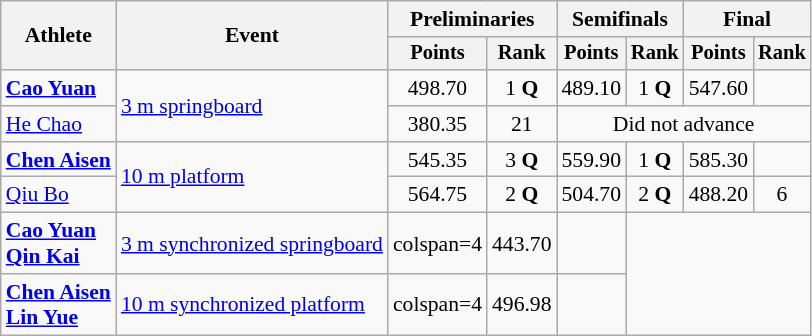<table class=wikitable style="font-size:90%">
<tr>
<th rowspan="2">Athlete</th>
<th rowspan="2">Event</th>
<th colspan="2">Preliminaries</th>
<th colspan="2">Semifinals</th>
<th colspan="2">Final</th>
</tr>
<tr style="font-size:95%">
<th>Points</th>
<th>Rank</th>
<th>Points</th>
<th>Rank</th>
<th>Points</th>
<th>Rank</th>
</tr>
<tr align=center>
<td align=left><strong><a href='#'>Cao Yuan</a></strong></td>
<td align=left rowspan=2><a href='#'>3 m springboard</a></td>
<td>498.70</td>
<td>1 <strong>Q</strong></td>
<td>489.10</td>
<td>1 <strong>Q</strong></td>
<td>547.60</td>
<td></td>
</tr>
<tr align=center>
<td align=left><a href='#'>He Chao</a></td>
<td>380.35</td>
<td>21</td>
<td colspan=4>Did not advance</td>
</tr>
<tr align=center>
<td align=left><strong><a href='#'>Chen Aisen</a></strong></td>
<td align=left rowspan=2><a href='#'>10 m platform</a></td>
<td>545.35</td>
<td>3 <strong>Q</strong></td>
<td>559.90</td>
<td>1 <strong>Q</strong></td>
<td>585.30</td>
<td></td>
</tr>
<tr align=center>
<td align=left><a href='#'>Qiu Bo</a></td>
<td>564.75</td>
<td>2 <strong>Q</strong></td>
<td>504.70</td>
<td>2 <strong>Q</strong></td>
<td>488.20</td>
<td>6</td>
</tr>
<tr align=center>
<td align=left><strong><a href='#'>Cao Yuan</a><br><a href='#'>Qin Kai</a></strong></td>
<td align=left><a href='#'>3 m synchronized springboard</a></td>
<td>colspan=4 </td>
<td>443.70</td>
<td></td>
</tr>
<tr align=center>
<td align=left><strong><a href='#'>Chen Aisen</a><br><a href='#'>Lin Yue</a></strong></td>
<td align=left><a href='#'>10 m synchronized platform</a></td>
<td>colspan=4 </td>
<td>496.98</td>
<td></td>
</tr>
</table>
